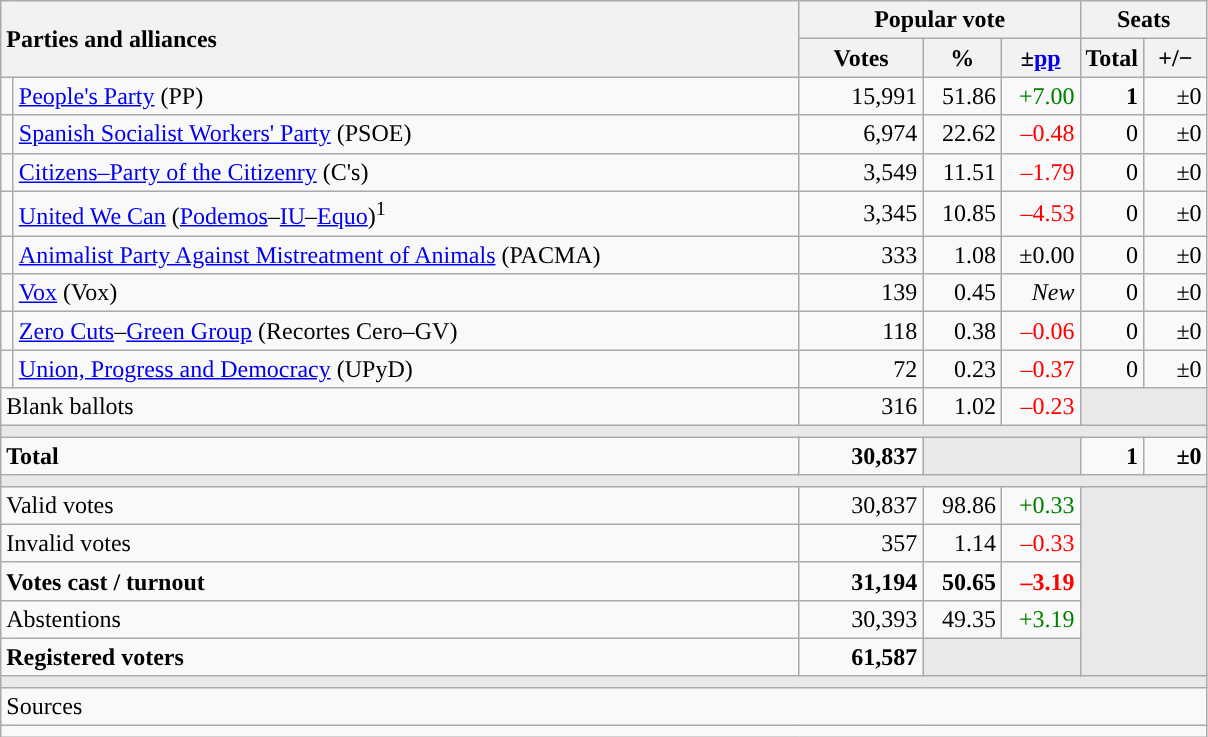<table class="wikitable" style="text-align:right;">
<tr>
<th style="text-align:left;" rowspan="2" colspan="2" width="525">Parties and alliances</th>
<th colspan="3">Popular vote</th>
<th colspan="2">Seats</th>
</tr>
<tr>
<th width="75">Votes</th>
<th width="45">%</th>
<th width="45">±<a href='#'>pp</a></th>
<th width="35">Total</th>
<th width="35">+/−</th>
</tr>
<tr>
<td width="1" style="color:inherit;background:"></td>
<td align="left"><a href='#'>People's Party</a> (PP)</td>
<td>15,991</td>
<td>51.86</td>
<td style="color:green;">+7.00</td>
<td><strong>1</strong></td>
<td>±0</td>
</tr>
<tr>
<td style="color:inherit;background:"></td>
<td align="left"><a href='#'>Spanish Socialist Workers' Party</a> (PSOE)</td>
<td>6,974</td>
<td>22.62</td>
<td style="color:red;">–0.48</td>
<td>0</td>
<td>±0</td>
</tr>
<tr>
<td style="color:inherit;background:"></td>
<td align="left"><a href='#'>Citizens–Party of the Citizenry</a> (C's)</td>
<td>3,549</td>
<td>11.51</td>
<td style="color:red;">–1.79</td>
<td>0</td>
<td>±0</td>
</tr>
<tr>
<td style="color:inherit;background:"></td>
<td align="left"><a href='#'>United We Can</a> (<a href='#'>Podemos</a>–<a href='#'>IU</a>–<a href='#'>Equo</a>)<sup>1</sup></td>
<td>3,345</td>
<td>10.85</td>
<td style="color:red;">–4.53</td>
<td>0</td>
<td>±0</td>
</tr>
<tr>
<td style="color:inherit;background:"></td>
<td align="left"><a href='#'>Animalist Party Against Mistreatment of Animals</a> (PACMA)</td>
<td>333</td>
<td>1.08</td>
<td>±0.00</td>
<td>0</td>
<td>±0</td>
</tr>
<tr>
<td style="color:inherit;background:"></td>
<td align="left"><a href='#'>Vox</a> (Vox)</td>
<td>139</td>
<td>0.45</td>
<td><em>New</em></td>
<td>0</td>
<td>±0</td>
</tr>
<tr>
<td style="color:inherit;background:"></td>
<td align="left"><a href='#'>Zero Cuts</a>–<a href='#'>Green Group</a> (Recortes Cero–GV)</td>
<td>118</td>
<td>0.38</td>
<td style="color:red;">–0.06</td>
<td>0</td>
<td>±0</td>
</tr>
<tr>
<td style="color:inherit;background:"></td>
<td align="left"><a href='#'>Union, Progress and Democracy</a> (UPyD)</td>
<td>72</td>
<td>0.23</td>
<td style="color:red;">–0.37</td>
<td>0</td>
<td>±0</td>
</tr>
<tr>
<td align="left" colspan="2">Blank ballots</td>
<td>316</td>
<td>1.02</td>
<td style="color:red;">–0.23</td>
<td bgcolor="#E9E9E9" colspan="2"></td>
</tr>
<tr>
<td colspan="7" bgcolor="#E9E9E9"></td>
</tr>
<tr style="font-weight:bold;">
<td align="left" colspan="2">Total</td>
<td>30,837</td>
<td bgcolor="#E9E9E9" colspan="2"></td>
<td>1</td>
<td>±0</td>
</tr>
<tr>
<td colspan="7" bgcolor="#E9E9E9"></td>
</tr>
<tr>
<td align="left" colspan="2">Valid votes</td>
<td>30,837</td>
<td>98.86</td>
<td style="color:green;">+0.33</td>
<td bgcolor="#E9E9E9" colspan="2" rowspan="5"></td>
</tr>
<tr>
<td align="left" colspan="2">Invalid votes</td>
<td>357</td>
<td>1.14</td>
<td style="color:red;">–0.33</td>
</tr>
<tr style="font-weight:bold;">
<td align="left" colspan="2">Votes cast / turnout</td>
<td>31,194</td>
<td>50.65</td>
<td style="color:red;">–3.19</td>
</tr>
<tr>
<td align="left" colspan="2">Abstentions</td>
<td>30,393</td>
<td>49.35</td>
<td style="color:green;">+3.19</td>
</tr>
<tr style="font-weight:bold;">
<td align="left" colspan="2">Registered voters</td>
<td>61,587</td>
<td bgcolor="#E9E9E9" colspan="2"></td>
</tr>
<tr>
<td colspan="7" bgcolor="#E9E9E9"></td>
</tr>
<tr>
<td align="left" colspan="7">Sources</td>
</tr>
<tr>
<td colspan="7" style="text-align:left; max-width:790px;"></td>
</tr>
</table>
